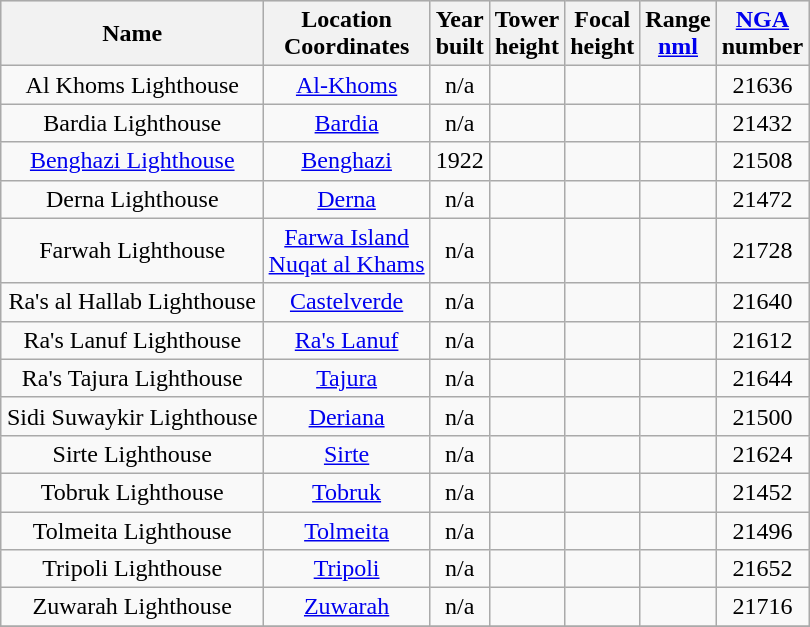<table class="wikitable sortable" style="margin:auto;text-align:center">
<tr bgcolor="#dfdfdf">
<th>Name</th>
<th>Location <br> Coordinates</th>
<th data-sort-type="number">Year<br>built</th>
<th data-sort-type="number">Tower<br>height</th>
<th data-sort-type="number">Focal <br>height</th>
<th data-sort-type="number">Range<br><a href='#'>nml</a></th>
<th data-sort-type="number"><a href='#'>NGA</a><br>number</th>
</tr>
<tr ---->
<td>Al Khoms Lighthouse</td>
<td><a href='#'>Al-Khoms</a><br></td>
<td align="center">n/a</td>
<td align="center"></td>
<td align="center"></td>
<td align="center"></td>
<td align="center">21636</td>
</tr>
<tr -->
<td>Bardia Lighthouse</td>
<td><a href='#'>Bardia</a><br></td>
<td align="center">n/a</td>
<td align="center"></td>
<td align="center"></td>
<td align="center"></td>
<td align="center">21432</td>
</tr>
<tr -->
<td><a href='#'>Benghazi Lighthouse</a></td>
<td><a href='#'>Benghazi</a><br></td>
<td align="center">1922</td>
<td align="center"></td>
<td align="center"></td>
<td align="center"></td>
<td align="center">21508</td>
</tr>
<tr -->
<td>Derna Lighthouse</td>
<td><a href='#'>Derna</a><br></td>
<td align="center">n/a</td>
<td align="center"></td>
<td align="center"></td>
<td align="center"></td>
<td align="center">21472</td>
</tr>
<tr -->
<td>Farwah Lighthouse</td>
<td><a href='#'>Farwa Island</a><br> <a href='#'>Nuqat al Khams</a><br></td>
<td align="center">n/a</td>
<td align="center"></td>
<td align="center"></td>
<td align="center"></td>
<td align="center">21728</td>
</tr>
<tr -->
<td>Ra's al Hallab Lighthouse</td>
<td><a href='#'>Castelverde</a><br></td>
<td align="center">n/a</td>
<td align="center"></td>
<td align="center"></td>
<td align="center"></td>
<td align="center">21640</td>
</tr>
<tr -->
<td>Ra's Lanuf Lighthouse</td>
<td><a href='#'>Ra's Lanuf</a><br></td>
<td align="center">n/a</td>
<td align="center"></td>
<td align="center"></td>
<td align="center"></td>
<td align="center">21612</td>
</tr>
<tr -->
<td>Ra's Tajura Lighthouse</td>
<td><a href='#'>Tajura</a><br></td>
<td align="center">n/a</td>
<td align="center"></td>
<td align="center"></td>
<td align="center"></td>
<td align="center">21644</td>
</tr>
<tr -->
<td>Sidi Suwaykir Lighthouse</td>
<td><a href='#'>Deriana</a><br></td>
<td align="center">n/a</td>
<td align="center"></td>
<td align="center"></td>
<td align="center"></td>
<td align="center">21500</td>
</tr>
<tr -->
<td>Sirte Lighthouse</td>
<td><a href='#'>Sirte</a><br></td>
<td align="center">n/a</td>
<td align="center"></td>
<td align="center"></td>
<td align="center"></td>
<td align="center">21624</td>
</tr>
<tr -->
<td>Tobruk Lighthouse</td>
<td><a href='#'>Tobruk</a><br></td>
<td align="center">n/a</td>
<td align="center"></td>
<td align="center"></td>
<td align="center"></td>
<td align="center">21452</td>
</tr>
<tr -->
<td>Tolmeita Lighthouse</td>
<td><a href='#'>Tolmeita</a><br></td>
<td align="center">n/a</td>
<td align="center"></td>
<td align="center"></td>
<td align="center"></td>
<td align="center">21496</td>
</tr>
<tr -->
<td>Tripoli Lighthouse</td>
<td><a href='#'>Tripoli</a><br></td>
<td align="center">n/a</td>
<td align="center"></td>
<td align="center"></td>
<td align="center"></td>
<td align="center">21652</td>
</tr>
<tr -->
<td>Zuwarah Lighthouse</td>
<td><a href='#'>Zuwarah</a><br></td>
<td align="center">n/a</td>
<td align="center"></td>
<td align="center"></td>
<td align="center"></td>
<td align="center">21716</td>
</tr>
<tr -->
</tr>
</table>
